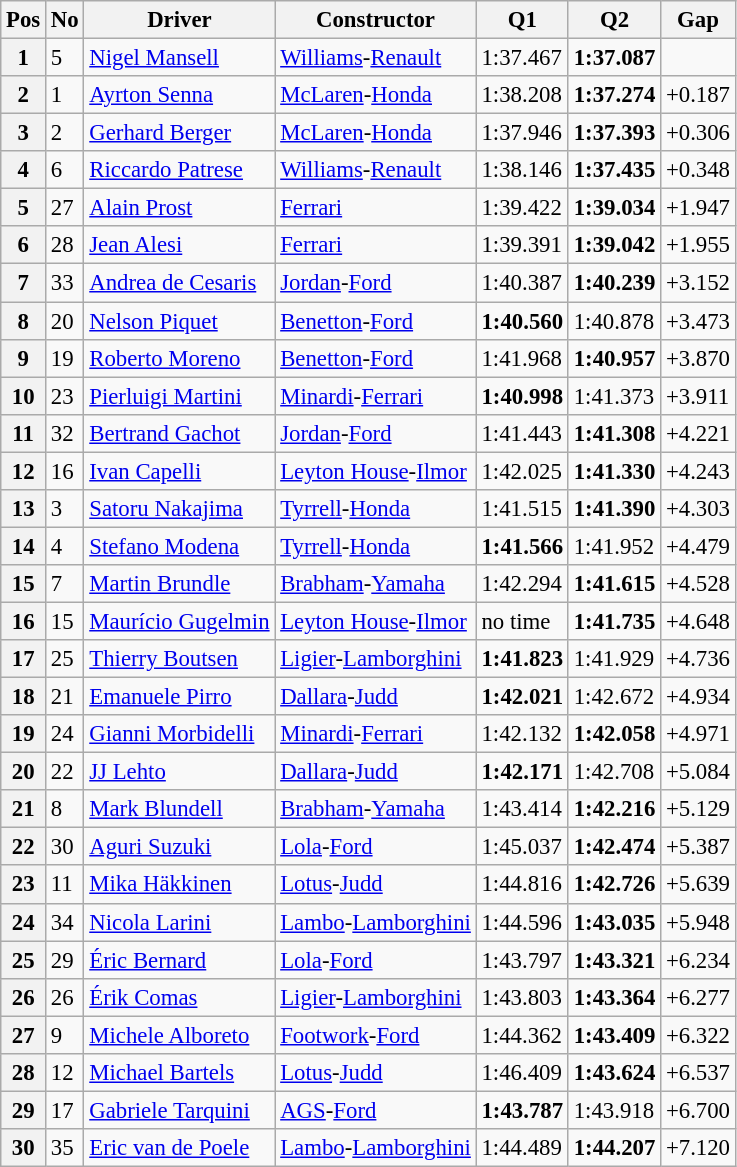<table class="wikitable sortable" style="font-size: 95%;">
<tr>
<th>Pos</th>
<th>No</th>
<th>Driver</th>
<th>Constructor</th>
<th>Q1</th>
<th>Q2</th>
<th>Gap</th>
</tr>
<tr>
<th>1</th>
<td>5</td>
<td> <a href='#'>Nigel Mansell</a></td>
<td><a href='#'>Williams</a>-<a href='#'>Renault</a></td>
<td>1:37.467</td>
<td><strong>1:37.087</strong></td>
<td></td>
</tr>
<tr>
<th>2</th>
<td>1</td>
<td> <a href='#'>Ayrton Senna</a></td>
<td><a href='#'>McLaren</a>-<a href='#'>Honda</a></td>
<td>1:38.208</td>
<td><strong>1:37.274</strong></td>
<td>+0.187</td>
</tr>
<tr>
<th>3</th>
<td>2</td>
<td> <a href='#'>Gerhard Berger</a></td>
<td><a href='#'>McLaren</a>-<a href='#'>Honda</a></td>
<td>1:37.946</td>
<td><strong>1:37.393</strong></td>
<td>+0.306</td>
</tr>
<tr>
<th>4</th>
<td>6</td>
<td> <a href='#'>Riccardo Patrese</a></td>
<td><a href='#'>Williams</a>-<a href='#'>Renault</a></td>
<td>1:38.146</td>
<td><strong>1:37.435</strong></td>
<td>+0.348</td>
</tr>
<tr>
<th>5</th>
<td>27</td>
<td> <a href='#'>Alain Prost</a></td>
<td><a href='#'>Ferrari</a></td>
<td>1:39.422</td>
<td><strong>1:39.034</strong></td>
<td>+1.947</td>
</tr>
<tr>
<th>6</th>
<td>28</td>
<td> <a href='#'>Jean Alesi</a></td>
<td><a href='#'>Ferrari</a></td>
<td>1:39.391</td>
<td><strong>1:39.042</strong></td>
<td>+1.955</td>
</tr>
<tr>
<th>7</th>
<td>33</td>
<td> <a href='#'>Andrea de Cesaris</a></td>
<td><a href='#'>Jordan</a>-<a href='#'>Ford</a></td>
<td>1:40.387</td>
<td><strong>1:40.239</strong></td>
<td>+3.152</td>
</tr>
<tr>
<th>8</th>
<td>20</td>
<td> <a href='#'>Nelson Piquet</a></td>
<td><a href='#'>Benetton</a>-<a href='#'>Ford</a></td>
<td><strong>1:40.560</strong></td>
<td>1:40.878</td>
<td>+3.473</td>
</tr>
<tr>
<th>9</th>
<td>19</td>
<td> <a href='#'>Roberto Moreno</a></td>
<td><a href='#'>Benetton</a>-<a href='#'>Ford</a></td>
<td>1:41.968</td>
<td><strong>1:40.957</strong></td>
<td>+3.870</td>
</tr>
<tr>
<th>10</th>
<td>23</td>
<td> <a href='#'>Pierluigi Martini</a></td>
<td><a href='#'>Minardi</a>-<a href='#'>Ferrari</a></td>
<td><strong>1:40.998</strong></td>
<td>1:41.373</td>
<td>+3.911</td>
</tr>
<tr>
<th>11</th>
<td>32</td>
<td> <a href='#'>Bertrand Gachot</a></td>
<td><a href='#'>Jordan</a>-<a href='#'>Ford</a></td>
<td>1:41.443</td>
<td><strong>1:41.308</strong></td>
<td>+4.221</td>
</tr>
<tr>
<th>12</th>
<td>16</td>
<td> <a href='#'>Ivan Capelli</a></td>
<td><a href='#'>Leyton House</a>-<a href='#'>Ilmor</a></td>
<td>1:42.025</td>
<td><strong>1:41.330</strong></td>
<td>+4.243</td>
</tr>
<tr>
<th>13</th>
<td>3</td>
<td> <a href='#'>Satoru Nakajima</a></td>
<td><a href='#'>Tyrrell</a>-<a href='#'>Honda</a></td>
<td>1:41.515</td>
<td><strong>1:41.390</strong></td>
<td>+4.303</td>
</tr>
<tr>
<th>14</th>
<td>4</td>
<td> <a href='#'>Stefano Modena</a></td>
<td><a href='#'>Tyrrell</a>-<a href='#'>Honda</a></td>
<td><strong>1:41.566</strong></td>
<td>1:41.952</td>
<td>+4.479</td>
</tr>
<tr>
<th>15</th>
<td>7</td>
<td> <a href='#'>Martin Brundle</a></td>
<td><a href='#'>Brabham</a>-<a href='#'>Yamaha</a></td>
<td>1:42.294</td>
<td><strong>1:41.615</strong></td>
<td>+4.528</td>
</tr>
<tr>
<th>16</th>
<td>15</td>
<td> <a href='#'>Maurício Gugelmin</a></td>
<td><a href='#'>Leyton House</a>-<a href='#'>Ilmor</a></td>
<td>no time</td>
<td><strong>1:41.735</strong></td>
<td>+4.648</td>
</tr>
<tr>
<th>17</th>
<td>25</td>
<td> <a href='#'>Thierry Boutsen</a></td>
<td><a href='#'>Ligier</a>-<a href='#'>Lamborghini</a></td>
<td><strong>1:41.823</strong></td>
<td>1:41.929</td>
<td>+4.736</td>
</tr>
<tr>
<th>18</th>
<td>21</td>
<td> <a href='#'>Emanuele Pirro</a></td>
<td><a href='#'>Dallara</a>-<a href='#'>Judd</a></td>
<td><strong>1:42.021</strong></td>
<td>1:42.672</td>
<td>+4.934</td>
</tr>
<tr>
<th>19</th>
<td>24</td>
<td> <a href='#'>Gianni Morbidelli</a></td>
<td><a href='#'>Minardi</a>-<a href='#'>Ferrari</a></td>
<td>1:42.132</td>
<td><strong>1:42.058</strong></td>
<td>+4.971</td>
</tr>
<tr>
<th>20</th>
<td>22</td>
<td> <a href='#'>JJ Lehto</a></td>
<td><a href='#'>Dallara</a>-<a href='#'>Judd</a></td>
<td><strong>1:42.171</strong></td>
<td>1:42.708</td>
<td>+5.084</td>
</tr>
<tr>
<th>21</th>
<td>8</td>
<td> <a href='#'>Mark Blundell</a></td>
<td><a href='#'>Brabham</a>-<a href='#'>Yamaha</a></td>
<td>1:43.414</td>
<td><strong>1:42.216</strong></td>
<td>+5.129</td>
</tr>
<tr>
<th>22</th>
<td>30</td>
<td> <a href='#'>Aguri Suzuki</a></td>
<td><a href='#'>Lola</a>-<a href='#'>Ford</a></td>
<td>1:45.037</td>
<td><strong>1:42.474</strong></td>
<td>+5.387</td>
</tr>
<tr>
<th>23</th>
<td>11</td>
<td> <a href='#'>Mika Häkkinen</a></td>
<td><a href='#'>Lotus</a>-<a href='#'>Judd</a></td>
<td>1:44.816</td>
<td><strong>1:42.726</strong></td>
<td>+5.639</td>
</tr>
<tr>
<th>24</th>
<td>34</td>
<td> <a href='#'>Nicola Larini</a></td>
<td><a href='#'>Lambo</a>-<a href='#'>Lamborghini</a></td>
<td>1:44.596</td>
<td><strong>1:43.035</strong></td>
<td>+5.948</td>
</tr>
<tr>
<th>25</th>
<td>29</td>
<td> <a href='#'>Éric Bernard</a></td>
<td><a href='#'>Lola</a>-<a href='#'>Ford</a></td>
<td>1:43.797</td>
<td><strong>1:43.321</strong></td>
<td>+6.234</td>
</tr>
<tr>
<th>26</th>
<td>26</td>
<td> <a href='#'>Érik Comas</a></td>
<td><a href='#'>Ligier</a>-<a href='#'>Lamborghini</a></td>
<td>1:43.803</td>
<td><strong>1:43.364</strong></td>
<td>+6.277</td>
</tr>
<tr>
<th>27</th>
<td>9</td>
<td> <a href='#'>Michele Alboreto</a></td>
<td><a href='#'>Footwork</a>-<a href='#'>Ford</a></td>
<td>1:44.362</td>
<td><strong>1:43.409</strong></td>
<td>+6.322</td>
</tr>
<tr>
<th>28</th>
<td>12</td>
<td> <a href='#'>Michael Bartels</a></td>
<td><a href='#'>Lotus</a>-<a href='#'>Judd</a></td>
<td>1:46.409</td>
<td><strong>1:43.624</strong></td>
<td>+6.537</td>
</tr>
<tr>
<th>29</th>
<td>17</td>
<td> <a href='#'>Gabriele Tarquini</a></td>
<td><a href='#'>AGS</a>-<a href='#'>Ford</a></td>
<td><strong>1:43.787</strong></td>
<td>1:43.918</td>
<td>+6.700</td>
</tr>
<tr>
<th>30</th>
<td>35</td>
<td> <a href='#'>Eric van de Poele</a></td>
<td><a href='#'>Lambo</a>-<a href='#'>Lamborghini</a></td>
<td>1:44.489</td>
<td><strong>1:44.207</strong></td>
<td>+7.120</td>
</tr>
</table>
